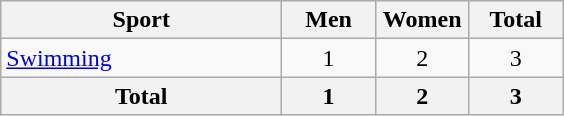<table class="wikitable sortable" style="text-align:center;">
<tr>
<th width=180>Sport</th>
<th width=55>Men</th>
<th width=55>Women</th>
<th width=55>Total</th>
</tr>
<tr>
<td align=left><a href='#'>Swimming</a></td>
<td>1</td>
<td>2</td>
<td>3</td>
</tr>
<tr>
<th>Total</th>
<th>1</th>
<th>2</th>
<th>3</th>
</tr>
</table>
